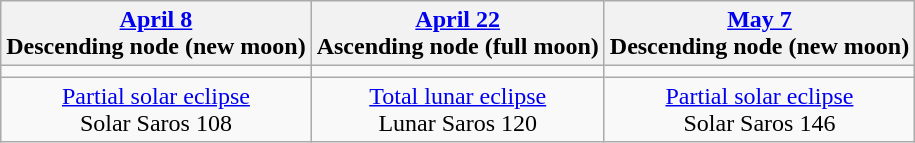<table class="wikitable">
<tr>
<th><a href='#'>April 8</a><br>Descending node (new moon)</th>
<th><a href='#'>April 22</a><br>Ascending node (full moon)</th>
<th><a href='#'>May 7</a><br>Descending node (new moon)</th>
</tr>
<tr>
<td></td>
<td></td>
<td></td>
</tr>
<tr align=center>
<td><a href='#'>Partial solar eclipse</a><br>Solar Saros 108</td>
<td><a href='#'>Total lunar eclipse</a><br>Lunar Saros 120</td>
<td><a href='#'>Partial solar eclipse</a><br>Solar Saros 146</td>
</tr>
</table>
